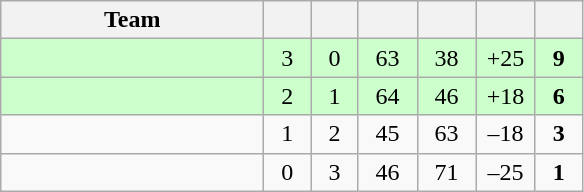<table class="wikitable" style="text-align:center;">
<tr>
<th style="width:10.5em;">Team</th>
<th style="width:1.5em;"></th>
<th style="width:1.5em;"></th>
<th style="width:2.0em;"></th>
<th style="width:2.0em;"></th>
<th style="width:2.0em;"></th>
<th style="width:1.5em;"></th>
</tr>
<tr bgcolor=#cfc>
<td align="left"></td>
<td>3</td>
<td>0</td>
<td>63</td>
<td>38</td>
<td>+25</td>
<td><strong>9</strong></td>
</tr>
<tr bgcolor=#cfc>
<td align="left"></td>
<td>2</td>
<td>1</td>
<td>64</td>
<td>46</td>
<td>+18</td>
<td><strong>6</strong></td>
</tr>
<tr>
<td align="left"></td>
<td>1</td>
<td>2</td>
<td>45</td>
<td>63</td>
<td>–18</td>
<td><strong>3</strong></td>
</tr>
<tr>
<td align="left"></td>
<td>0</td>
<td>3</td>
<td>46</td>
<td>71</td>
<td>–25</td>
<td><strong>1</strong></td>
</tr>
</table>
